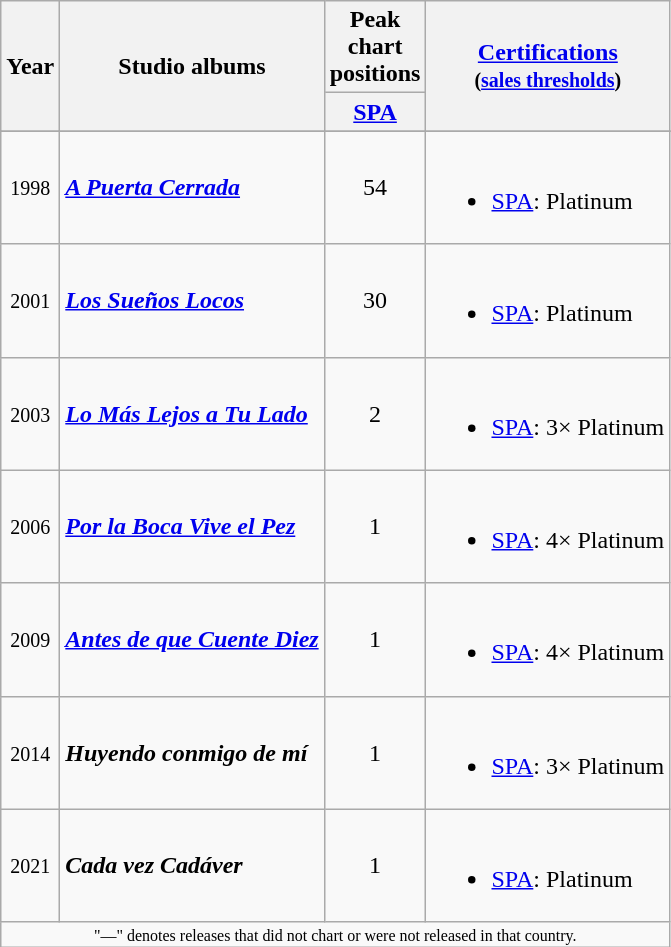<table class="wikitable">
<tr>
<th rowspan="2">Year</th>
<th rowspan="2">Studio albums</th>
<th colspan="1">Peak chart positions</th>
<th rowspan="2"><a href='#'>Certifications</a><br><small>(<a href='#'>sales thresholds</a>)</small></th>
</tr>
<tr>
<th width="35"><a href='#'>SPA</a><br></th>
</tr>
<tr>
</tr>
<tr>
<td align="center"><small>1998</small></td>
<td><strong><em><a href='#'>A Puerta Cerrada</a></em></strong><br></td>
<td align="center">54</td>
<td align=><br><ul><li><a href='#'>SPA</a>: Platinum</li></ul></td>
</tr>
<tr>
<td align="center"><small>2001</small></td>
<td><strong><em><a href='#'>Los Sueños Locos</a></em></strong><br></td>
<td align="center">30</td>
<td align=><br><ul><li><a href='#'>SPA</a>: Platinum</li></ul></td>
</tr>
<tr>
<td align="center"><small>2003</small></td>
<td><strong><em><a href='#'>Lo Más Lejos a Tu Lado</a></em></strong><br></td>
<td align="center">2</td>
<td align=><br><ul><li><a href='#'>SPA</a>: 3× Platinum</li></ul></td>
</tr>
<tr>
<td align="center"><small>2006</small></td>
<td><strong><em><a href='#'>Por la Boca Vive el Pez</a></em></strong><br></td>
<td align="center">1</td>
<td align=><br><ul><li><a href='#'>SPA</a>: 4× Platinum</li></ul></td>
</tr>
<tr>
<td align="center"><small>2009</small></td>
<td><strong><em><a href='#'>Antes de que Cuente Diez</a></em></strong><br></td>
<td align="center">1</td>
<td align=><br><ul><li><a href='#'>SPA</a>: 4× Platinum</li></ul></td>
</tr>
<tr>
<td align="center"><small>2014</small></td>
<td><strong><em>Huyendo conmigo de mí</em></strong><br></td>
<td align="center">1</td>
<td align=><br><ul><li><a href='#'>SPA</a>: 3× Platinum</li></ul></td>
</tr>
<tr>
<td align="center"><small>2021</small></td>
<td><strong><em>Cada vez Cadáver</em></strong><br></td>
<td align="center">1</td>
<td align=><br><ul><li><a href='#'>SPA</a>: Platinum</li></ul></td>
</tr>
<tr>
<td align="center" colspan="26" style="font-size: 8pt">"—" denotes releases that did not chart or were not released in that country.</td>
</tr>
</table>
